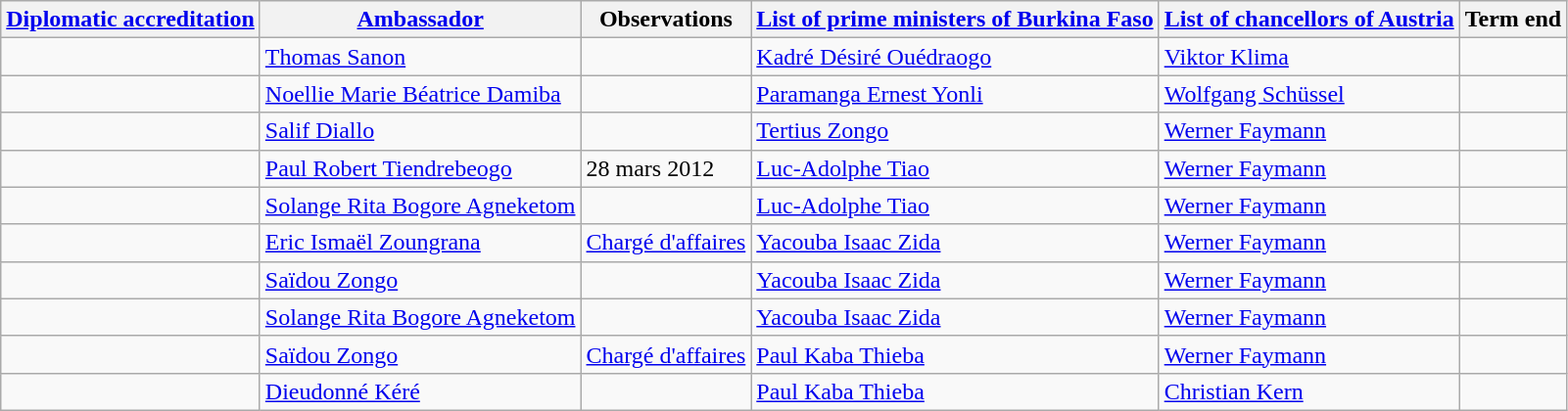<table class="wikitable sortable">
<tr>
<th><a href='#'>Diplomatic accreditation</a></th>
<th><a href='#'>Ambassador</a></th>
<th>Observations</th>
<th><a href='#'>List of prime ministers of Burkina Faso</a></th>
<th><a href='#'>List of chancellors of Austria</a></th>
<th>Term end</th>
</tr>
<tr>
<td></td>
<td><a href='#'>Thomas Sanon</a></td>
<td></td>
<td><a href='#'>Kadré Désiré Ouédraogo</a></td>
<td><a href='#'>Viktor Klima</a></td>
<td></td>
</tr>
<tr>
<td></td>
<td><a href='#'>Noellie Marie Béatrice Damiba</a></td>
<td></td>
<td><a href='#'>Paramanga Ernest Yonli</a></td>
<td><a href='#'>Wolfgang Schüssel</a></td>
<td></td>
</tr>
<tr>
<td></td>
<td><a href='#'>Salif Diallo</a></td>
<td></td>
<td><a href='#'>Tertius Zongo</a></td>
<td><a href='#'>Werner Faymann</a></td>
<td></td>
</tr>
<tr>
<td></td>
<td><a href='#'>Paul Robert Tiendrebeogo</a></td>
<td>28 mars 2012</td>
<td><a href='#'>Luc-Adolphe Tiao</a></td>
<td><a href='#'>Werner Faymann</a></td>
<td></td>
</tr>
<tr>
<td></td>
<td><a href='#'>Solange Rita Bogore Agneketom</a></td>
<td></td>
<td><a href='#'>Luc-Adolphe Tiao</a></td>
<td><a href='#'>Werner Faymann</a></td>
<td></td>
</tr>
<tr>
<td></td>
<td><a href='#'>Eric Ismaël Zoungrana</a></td>
<td><a href='#'>Chargé d'affaires</a></td>
<td><a href='#'>Yacouba Isaac Zida</a></td>
<td><a href='#'>Werner Faymann</a></td>
<td></td>
</tr>
<tr>
<td></td>
<td><a href='#'>Saïdou Zongo</a></td>
<td></td>
<td><a href='#'>Yacouba Isaac Zida</a></td>
<td><a href='#'>Werner Faymann</a></td>
<td></td>
</tr>
<tr>
<td></td>
<td><a href='#'>Solange Rita Bogore Agneketom</a></td>
<td></td>
<td><a href='#'>Yacouba Isaac Zida</a></td>
<td><a href='#'>Werner Faymann</a></td>
<td></td>
</tr>
<tr>
<td></td>
<td><a href='#'>Saïdou Zongo</a></td>
<td><a href='#'>Chargé d'affaires</a></td>
<td><a href='#'>Paul Kaba Thieba</a></td>
<td><a href='#'>Werner Faymann</a></td>
<td></td>
</tr>
<tr>
<td></td>
<td><a href='#'>Dieudonné Kéré</a></td>
<td></td>
<td><a href='#'>Paul Kaba Thieba</a></td>
<td><a href='#'>Christian Kern</a></td>
<td></td>
</tr>
</table>
